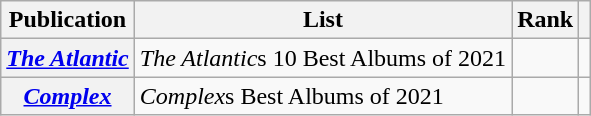<table class="wikitable sortable plainrowheaders" style="border:none; margin:0;">
<tr>
<th scope="col">Publication</th>
<th scope="col" class="unsortable">List</th>
<th scope="col" data-sort-type="number">Rank</th>
<th scope="col" class="unsortable"></th>
</tr>
<tr>
<th scope="row"><em><a href='#'>The Atlantic</a></em></th>
<td><em>The Atlantic</em>s 10 Best Albums of 2021</td>
<td></td>
<td></td>
</tr>
<tr>
<th scope="row"><em><a href='#'>Complex</a></em></th>
<td><em>Complex</em>s Best Albums of 2021</td>
<td></td>
<td></td>
</tr>
</table>
